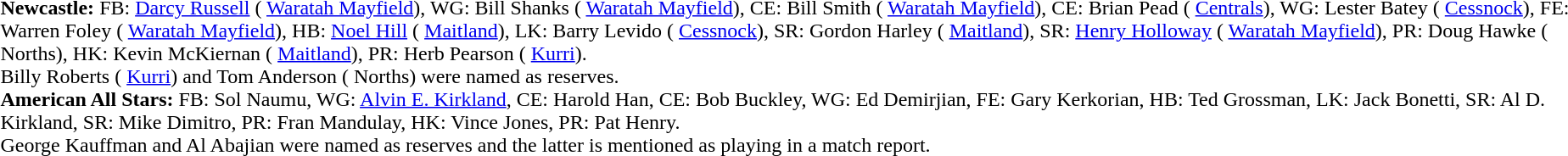<table width="100%" class="mw-collapsible mw-collapsed">
<tr>
<td valign="top" width="50%"><br><strong>Newcastle:</strong> FB: <a href='#'>Darcy Russell</a> ( <a href='#'>Waratah Mayfield</a>), WG: Bill Shanks ( <a href='#'>Waratah Mayfield</a>), CE: Bill Smith ( <a href='#'>Waratah Mayfield</a>), CE: Brian Pead ( <a href='#'>Centrals</a>), WG: Lester Batey ( <a href='#'>Cessnock</a>), FE: Warren Foley ( <a href='#'>Waratah Mayfield</a>), HB: <a href='#'>Noel Hill</a> ( <a href='#'>Maitland</a>), LK: Barry Levido ( <a href='#'>Cessnock</a>), SR: Gordon Harley ( <a href='#'>Maitland</a>), SR: <a href='#'>Henry Holloway</a> ( <a href='#'>Waratah Mayfield</a>), PR: Doug Hawke ( Norths), HK: Kevin McKiernan ( <a href='#'>Maitland</a>), PR: Herb Pearson ( <a href='#'>Kurri</a>). <br>
Billy Roberts ( <a href='#'>Kurri</a>) and Tom Anderson ( Norths) were named as reserves. <br>
<strong>American All Stars:</strong> FB: Sol Naumu, WG: <a href='#'>Alvin E. Kirkland</a>, CE: Harold Han, CE: Bob Buckley, WG: Ed Demirjian, FE: Gary Kerkorian, HB: Ted Grossman, LK: Jack Bonetti, SR: Al D. Kirkland, SR: Mike Dimitro, PR: Fran Mandulay, HK: Vince Jones, PR: Pat Henry. <br>
George Kauffman and Al Abajian were named as reserves and the latter is mentioned as playing in a match report.</td>
</tr>
</table>
